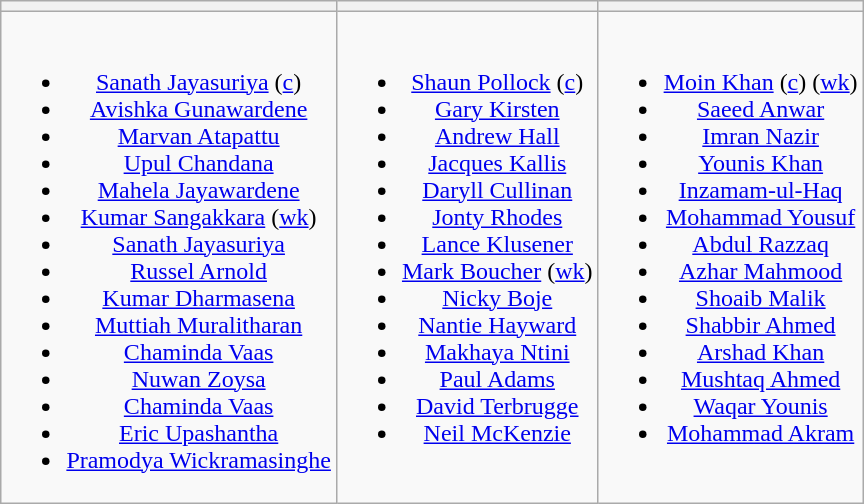<table class="wikitable" style="text-align:center;margin:0 auto">
<tr>
<th></th>
<th></th>
<th></th>
</tr>
<tr style="vertical-align:top">
<td><br><ul><li><a href='#'>Sanath Jayasuriya</a> (<a href='#'>c</a>)</li><li><a href='#'>Avishka Gunawardene</a></li><li><a href='#'>Marvan Atapattu</a></li><li><a href='#'>Upul Chandana</a></li><li><a href='#'>Mahela Jayawardene</a></li><li><a href='#'>Kumar Sangakkara</a> (<a href='#'>wk</a>)</li><li><a href='#'>Sanath Jayasuriya</a></li><li><a href='#'>Russel Arnold</a></li><li><a href='#'>Kumar Dharmasena</a></li><li><a href='#'>Muttiah Muralitharan</a></li><li><a href='#'>Chaminda Vaas</a></li><li><a href='#'>Nuwan Zoysa</a></li><li><a href='#'>Chaminda Vaas</a></li><li><a href='#'>Eric Upashantha</a></li><li><a href='#'>Pramodya Wickramasinghe</a></li></ul></td>
<td><br><ul><li><a href='#'>Shaun Pollock</a> (<a href='#'>c</a>)</li><li><a href='#'>Gary Kirsten</a></li><li><a href='#'>Andrew Hall</a></li><li><a href='#'>Jacques Kallis</a></li><li><a href='#'>Daryll Cullinan</a></li><li><a href='#'>Jonty Rhodes</a></li><li><a href='#'>Lance Klusener</a></li><li><a href='#'>Mark Boucher</a> (<a href='#'>wk</a>)</li><li><a href='#'>Nicky Boje</a></li><li><a href='#'>Nantie Hayward</a></li><li><a href='#'>Makhaya Ntini</a></li><li><a href='#'>Paul Adams</a></li><li><a href='#'>David Terbrugge</a></li><li><a href='#'>Neil McKenzie</a></li></ul></td>
<td><br><ul><li><a href='#'>Moin Khan</a> (<a href='#'>c</a>) (<a href='#'>wk</a>)</li><li><a href='#'>Saeed Anwar</a></li><li><a href='#'>Imran Nazir</a></li><li><a href='#'>Younis Khan</a></li><li><a href='#'>Inzamam-ul-Haq</a></li><li><a href='#'>Mohammad Yousuf</a></li><li><a href='#'>Abdul Razzaq</a></li><li><a href='#'>Azhar Mahmood</a></li><li><a href='#'>Shoaib Malik</a></li><li><a href='#'>Shabbir Ahmed</a></li><li><a href='#'>Arshad Khan</a></li><li><a href='#'>Mushtaq Ahmed</a></li><li><a href='#'>Waqar Younis</a></li><li><a href='#'>Mohammad Akram</a></li></ul></td>
</tr>
</table>
